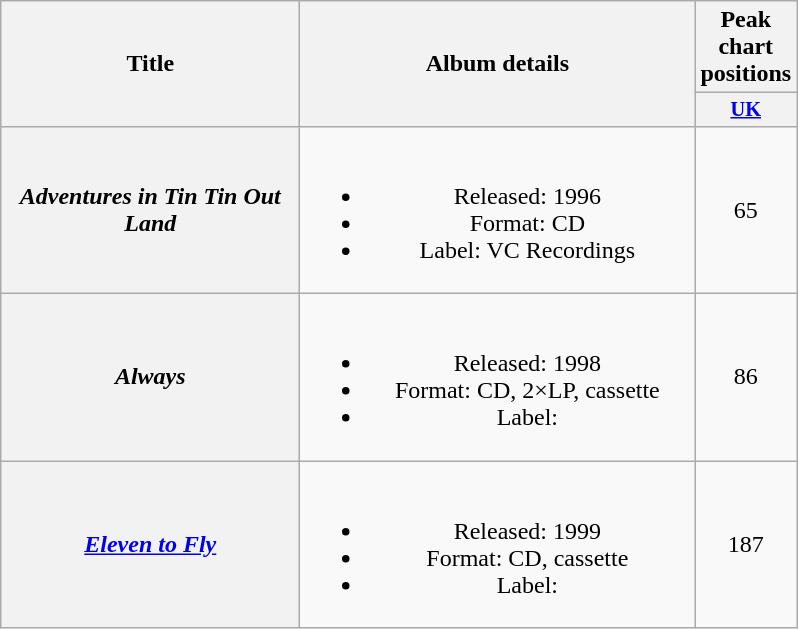<table class="wikitable plainrowheaders" style="text-align:center;" border="1">
<tr>
<th scope="col" rowspan="2" style="width:12em;">Title</th>
<th scope="col" rowspan="2" style="width:16em;">Album details</th>
<th scope="col" colspan="1">Peak chart<br>positions</th>
</tr>
<tr>
<th scope="col" style="width:3em; font-size:85%"><a href='#'>UK</a><br></th>
</tr>
<tr>
<th scope="row"><em>Adventures in Tin Tin Out Land</em></th>
<td><br><ul><li>Released: 1996</li><li>Format: CD</li><li>Label: VC Recordings</li></ul></td>
<td>65</td>
</tr>
<tr>
<th scope="row"><em>Always</em></th>
<td><br><ul><li>Released: 1998</li><li>Format: CD, 2×LP, cassette</li><li>Label:</li></ul></td>
<td>86</td>
</tr>
<tr>
<th scope="row"><em><a href='#'>Eleven to Fly</a></em></th>
<td><br><ul><li>Released: 1999</li><li>Format: CD, cassette</li><li>Label:</li></ul></td>
<td>187</td>
</tr>
</table>
